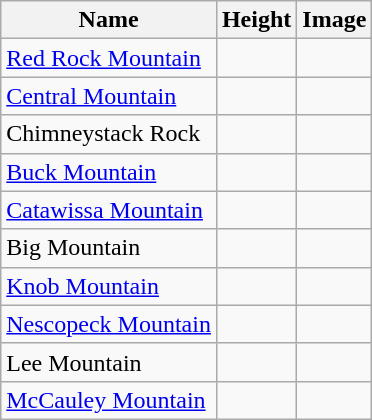<table class="sortable wikitable">
<tr text-align:center>
<th><strong>Name</strong></th>
<th><strong>Height</strong></th>
<th><strong>Image</strong></th>
</tr>
<tr>
<td><a href='#'>Red Rock Mountain</a></td>
<td></td>
<td></td>
</tr>
<tr>
<td><a href='#'>Central Mountain</a></td>
<td></td>
<td></td>
</tr>
<tr>
<td>Chimneystack Rock</td>
<td></td>
<td></td>
</tr>
<tr>
<td><a href='#'>Buck Mountain</a></td>
<td></td>
<td></td>
</tr>
<tr>
<td><a href='#'>Catawissa Mountain</a></td>
<td></td>
<td></td>
</tr>
<tr>
<td>Big Mountain</td>
<td></td>
<td></td>
</tr>
<tr>
<td><a href='#'>Knob Mountain</a></td>
<td></td>
<td></td>
</tr>
<tr>
<td><a href='#'>Nescopeck Mountain</a></td>
<td></td>
<td></td>
</tr>
<tr>
<td>Lee Mountain</td>
<td></td>
<td></td>
</tr>
<tr>
<td><a href='#'>McCauley Mountain</a></td>
<td></td>
<td></td>
</tr>
</table>
